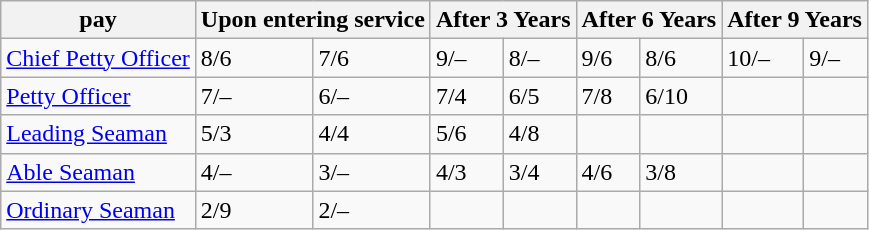<table class="wikitable">
<tr>
<th>pay</th>
<th colspan="2">Upon entering service</th>
<th colspan="2">After 3 Years</th>
<th colspan="2">After 6 Years</th>
<th colspan="2">After 9 Years</th>
</tr>
<tr>
<td><a href='#'>Chief Petty Officer</a></td>
<td>8/6</td>
<td>7/6</td>
<td>9/–</td>
<td>8/–</td>
<td>9/6</td>
<td>8/6</td>
<td>10/–</td>
<td>9/–</td>
</tr>
<tr>
<td><a href='#'>Petty Officer</a></td>
<td>7/–</td>
<td>6/–</td>
<td>7/4</td>
<td>6/5</td>
<td>7/8</td>
<td>6/10</td>
<td></td>
<td></td>
</tr>
<tr>
<td><a href='#'>Leading Seaman</a></td>
<td>5/3</td>
<td>4/4</td>
<td>5/6</td>
<td>4/8</td>
<td></td>
<td></td>
<td></td>
<td></td>
</tr>
<tr>
<td><a href='#'>Able Seaman</a></td>
<td>4/–</td>
<td>3/–</td>
<td>4/3</td>
<td>3/4</td>
<td>4/6</td>
<td>3/8</td>
<td></td>
<td></td>
</tr>
<tr>
<td><a href='#'>Ordinary Seaman</a></td>
<td>2/9</td>
<td>2/–</td>
<td></td>
<td></td>
<td></td>
<td></td>
<td></td>
<td></td>
</tr>
</table>
